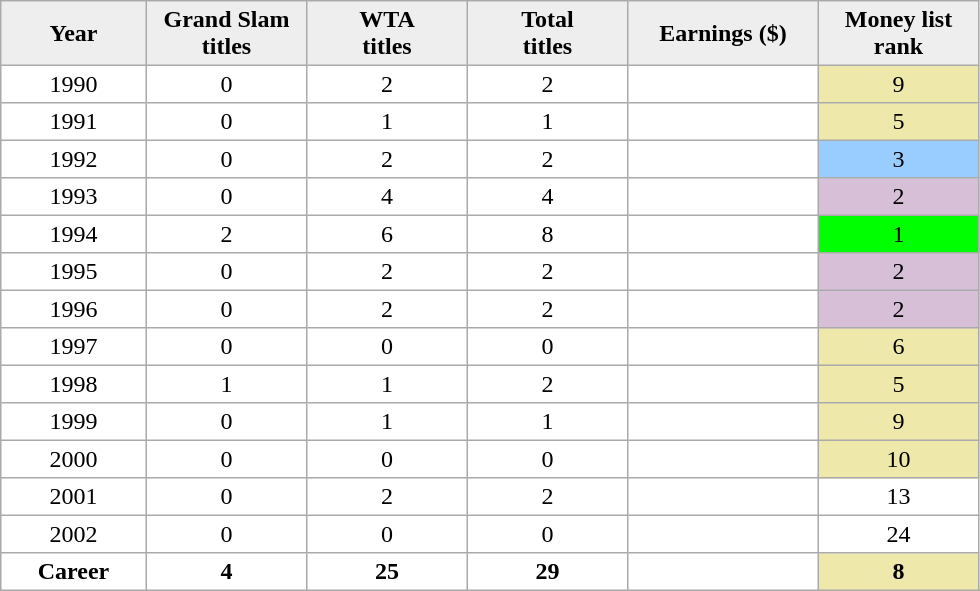<table cellpadding=3 cellspacing=0 border=1 style=border:#aaa;solid:1px;border-collapse:collapse;text-align:center;>
<tr style=background:#eee;font-weight:bold>
<td width="90">Year</td>
<td width="100">Grand Slam <br>titles</td>
<td width="100">WTA <br>titles</td>
<td width="100">Total <br>titles</td>
<td width="120">Earnings ($)</td>
<td width="100">Money list rank</td>
</tr>
<tr>
<td align="center">1990</td>
<td align="center">0</td>
<td align="center">2</td>
<td align="center">2</td>
<td align="right"></td>
<td align="center" style="background:#eee8aa;">9</td>
</tr>
<tr>
<td align="center">1991</td>
<td align="center">0</td>
<td align="center">1</td>
<td align="center">1</td>
<td align="right"></td>
<td align="center" style="background:#eee8aa;">5</td>
</tr>
<tr>
<td align="center">1992</td>
<td align="center">0</td>
<td align="center">2</td>
<td align="center">2</td>
<td align="right"></td>
<td align="center" style="background:#99ccff;">3</td>
</tr>
<tr>
<td align="center">1993</td>
<td align="center">0</td>
<td align="center">4</td>
<td align="center">4</td>
<td align="right"></td>
<td align="center" style="background:thistle;">2</td>
</tr>
<tr>
<td align="center">1994</td>
<td align="center">2</td>
<td align="center">6</td>
<td align="center">8</td>
<td align="right"></td>
<td align="center" style="background:#00ff00;">1</td>
</tr>
<tr>
<td align="center">1995</td>
<td align="center">0</td>
<td align="center">2</td>
<td align="center">2</td>
<td align="right"></td>
<td align="center" style="background:thistle;">2</td>
</tr>
<tr>
<td align="center">1996</td>
<td align="center">0</td>
<td align="center">2</td>
<td align="center">2</td>
<td align="right"></td>
<td align="center" style="background:thistle;">2</td>
</tr>
<tr>
<td align="center">1997</td>
<td align="center">0</td>
<td align="center">0</td>
<td align="center">0</td>
<td align="right"></td>
<td align="center" style="background:#eee8aa;">6</td>
</tr>
<tr>
<td align="center">1998</td>
<td align="center">1</td>
<td align="center">1</td>
<td align="center">2</td>
<td align="right"></td>
<td align="center" style="background:#eee8aa;">5</td>
</tr>
<tr>
<td align="center">1999</td>
<td align="center">0</td>
<td align="center">1</td>
<td align="center">1</td>
<td align="right"></td>
<td align="center" style="background:#eee8aa;">9</td>
</tr>
<tr>
<td align="center">2000</td>
<td align="center">0</td>
<td align="center">0</td>
<td align="center">0</td>
<td align="right"></td>
<td align="center" style="background:#eee8aa;">10</td>
</tr>
<tr>
<td align="center">2001</td>
<td align="center">0</td>
<td align="center">2</td>
<td align="center">2</td>
<td align="right"></td>
<td align="center">13</td>
</tr>
<tr>
<td align="center">2002</td>
<td align="center">0</td>
<td align="center">0</td>
<td align="center">0</td>
<td align="right"></td>
<td align="center">24</td>
</tr>
<tr>
<th align="center">Career</th>
<th align="center">4</th>
<th align="center">25</th>
<th align="center">29</th>
<th align="right"></th>
<th align="center" style="background:#eee8aa;">8</th>
</tr>
</table>
